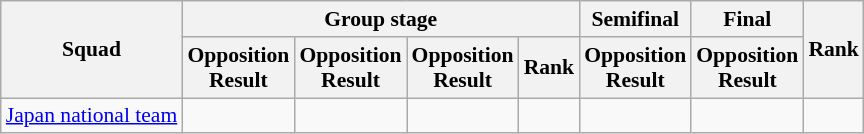<table class=wikitable style="font-size:90%">
<tr>
<th rowspan="2">Squad</th>
<th colspan="4">Group stage</th>
<th>Semifinal</th>
<th>Final</th>
<th rowspan="2">Rank</th>
</tr>
<tr>
<th>Opposition<br>Result</th>
<th>Opposition<br>Result</th>
<th>Opposition<br>Result</th>
<th>Rank</th>
<th>Opposition<br>Result</th>
<th>Opposition<br>Result</th>
</tr>
<tr align=center>
<td align=left><a href='#'>Japan national team</a></td>
<td></td>
<td></td>
<td></td>
<td></td>
<td></td>
<td></td>
<td></td>
</tr>
</table>
